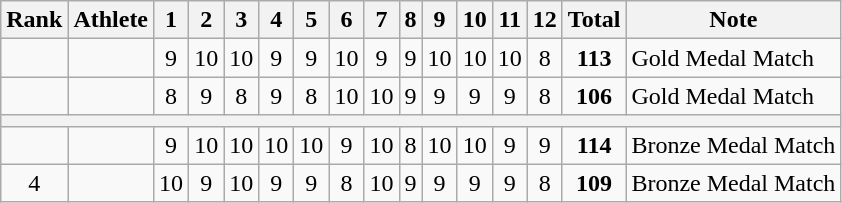<table class=wikitable style="text-align:center;">
<tr>
<th>Rank</th>
<th>Athlete</th>
<th>1</th>
<th>2</th>
<th>3</th>
<th>4</th>
<th>5</th>
<th>6</th>
<th>7</th>
<th>8</th>
<th>9</th>
<th>10</th>
<th>11</th>
<th>12</th>
<th>Total</th>
<th>Note</th>
</tr>
<tr>
<td></td>
<td align=left></td>
<td>9</td>
<td>10</td>
<td>10</td>
<td>9</td>
<td>9</td>
<td>10</td>
<td>9</td>
<td>9</td>
<td>10</td>
<td>10</td>
<td>10</td>
<td>8</td>
<td><strong>113</strong></td>
<td align=left>Gold Medal Match</td>
</tr>
<tr>
<td></td>
<td align=left></td>
<td>8</td>
<td>9</td>
<td>8</td>
<td>9</td>
<td>8</td>
<td>10</td>
<td>10</td>
<td>9</td>
<td>9</td>
<td>9</td>
<td>9</td>
<td>8</td>
<td><strong>106</strong></td>
<td align=left>Gold Medal Match</td>
</tr>
<tr>
<th colspan=16></th>
</tr>
<tr>
<td></td>
<td align=left></td>
<td>9</td>
<td>10</td>
<td>10</td>
<td>10</td>
<td>10</td>
<td>9</td>
<td>10</td>
<td>8</td>
<td>10</td>
<td>10</td>
<td>9</td>
<td>9</td>
<td><strong>114</strong></td>
<td align=left>Bronze Medal Match</td>
</tr>
<tr>
<td>4</td>
<td align=left></td>
<td>10</td>
<td>9</td>
<td>10</td>
<td>9</td>
<td>9</td>
<td>8</td>
<td>10</td>
<td>9</td>
<td>9</td>
<td>9</td>
<td>9</td>
<td>8</td>
<td><strong>109</strong></td>
<td align=left>Bronze Medal Match</td>
</tr>
</table>
